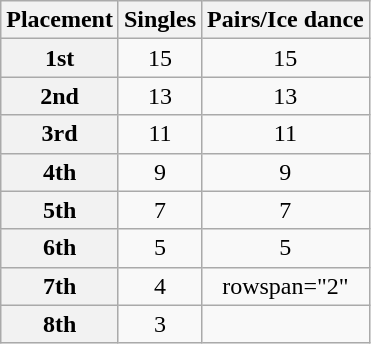<table class="wikitable unsortable" style="text-align:center">
<tr>
<th scope="col">Placement</th>
<th scope="col">Singles</th>
<th scope="col">Pairs/Ice dance</th>
</tr>
<tr>
<th scope="row">1st</th>
<td>15</td>
<td>15</td>
</tr>
<tr>
<th scope="row">2nd</th>
<td>13</td>
<td>13</td>
</tr>
<tr>
<th scope="row">3rd</th>
<td>11</td>
<td>11</td>
</tr>
<tr>
<th scope="row">4th</th>
<td>9</td>
<td>9</td>
</tr>
<tr>
<th scope="row">5th</th>
<td>7</td>
<td>7</td>
</tr>
<tr>
<th scope="row">6th</th>
<td>5</td>
<td>5</td>
</tr>
<tr>
<th scope="row">7th</th>
<td>4</td>
<td>rowspan="2" </td>
</tr>
<tr>
<th scope="row">8th</th>
<td>3</td>
</tr>
</table>
